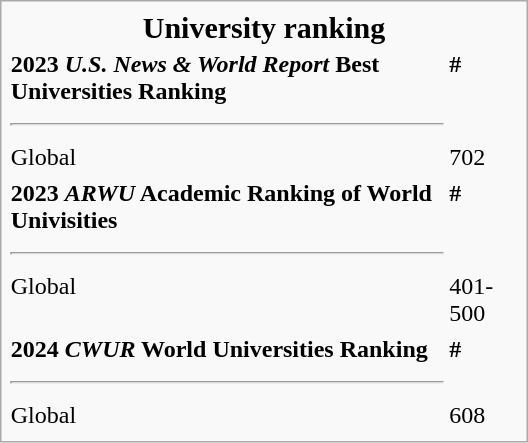<table class="infobox vcard" style="width: 22em">
<tr>
<th colspan=3 class="n" style="text-align: center; font-size: 125%"><span>University ranking</span></th>
</tr>
<tr>
<td><strong>2023 <em>U.S. News & World Report</em> Best Universities Ranking</strong></td>
<td><strong>#</strong></td>
</tr>
<tr>
<td colspan="1"><hr></td>
</tr>
<tr>
<td>Global</td>
<td>702</td>
</tr>
<tr>
</tr>
<tr>
<td><strong>2023 <em>ARWU</em> Academic Ranking of World Univisities</strong></td>
<td><strong>#</strong></td>
</tr>
<tr>
<td colspan="1"><hr></td>
</tr>
<tr>
<td>Global</td>
<td>401-500</td>
</tr>
<tr>
</tr>
<tr>
<td><strong>2024 <em>CWUR</em> World Universities Ranking</strong></td>
<td><strong>#</strong></td>
</tr>
<tr>
<td colspan="1"><hr></td>
</tr>
<tr>
<td>Global</td>
<td>608</td>
</tr>
<tr>
</tr>
</table>
